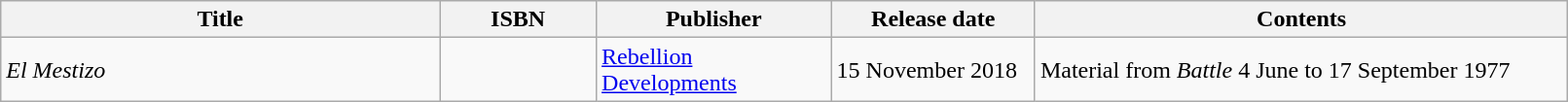<table class="wikitable" width="85%">
<tr>
<th width=28%>Title</th>
<th width=10%>ISBN</th>
<th width=15%>Publisher</th>
<th width=13%>Release date</th>
<th width=34%>Contents</th>
</tr>
<tr>
<td><em>El Mestizo</em></td>
<td></td>
<td><a href='#'>Rebellion Developments</a></td>
<td>15 November 2018</td>
<td>Material from <em>Battle</em> 4 June to 17 September 1977</td>
</tr>
</table>
